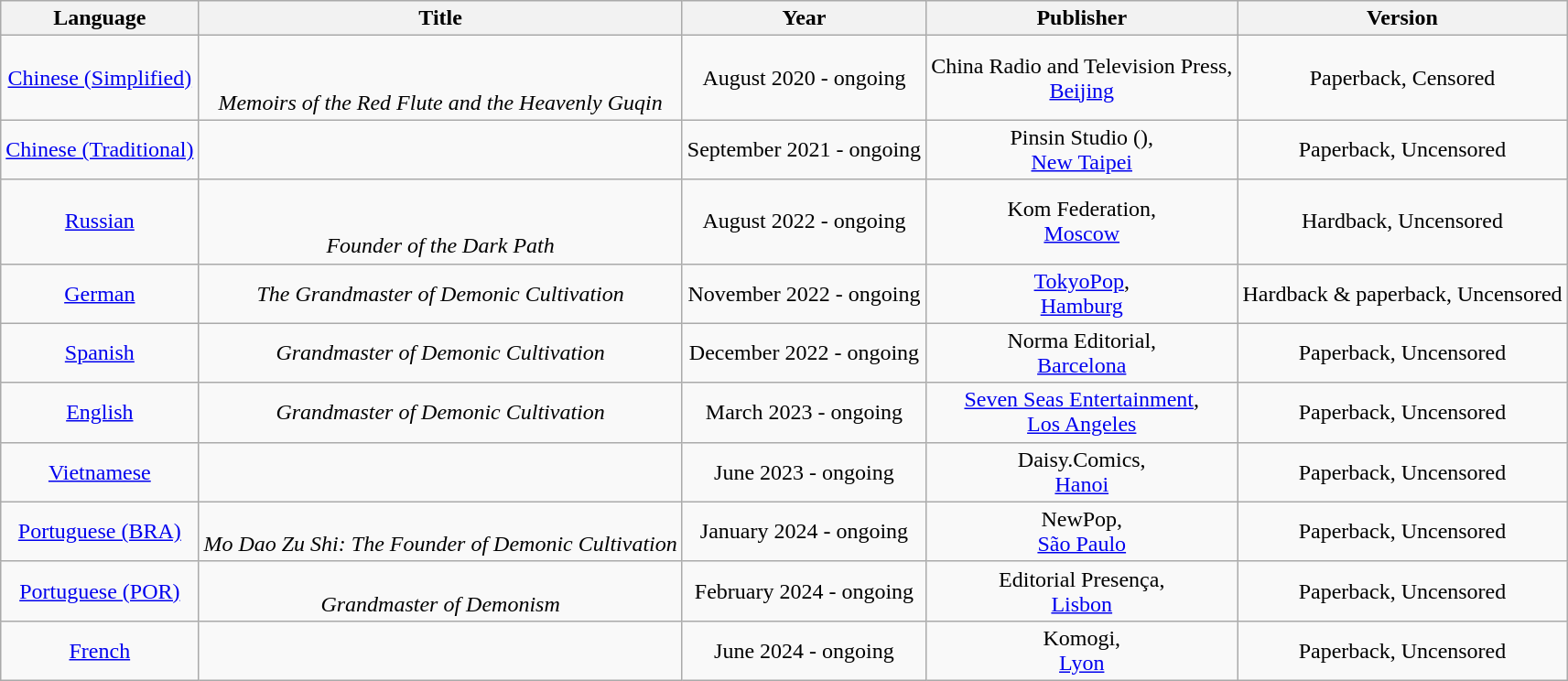<table class="wikitable mw-collapsible">
<tr>
<th>Language</th>
<th>Title</th>
<th>Year</th>
<th>Publisher</th>
<th>Version</th>
</tr>
<tr>
<td style="text-align:center;"><a href='#'>Chinese (Simplified)</a><br></td>
<td style="text-align:center;"><br><br><em>Memoirs of the Red Flute and the Heavenly Guqin</em></td>
<td style="text-align:center;">August 2020 - ongoing</td>
<td style="text-align:center;">China Radio and Television Press,<br><a href='#'>Beijing</a></td>
<td style="text-align:center;">Paperback, Censored</td>
</tr>
<tr>
<td style="text-align:center;"><a href='#'>Chinese (Traditional)</a><br></td>
<td style="text-align:center;"><br></td>
<td style="text-align:center;">September 2021 - ongoing</td>
<td style="text-align:center;">Pinsin Studio (),<br><a href='#'>New Taipei</a></td>
<td style="text-align:center;">Paperback, Uncensored</td>
</tr>
<tr>
<td style="text-align:center;"><a href='#'>Russian</a><br></td>
<td style="text-align:center;"><br><br><em>Founder of the Dark Path</em></td>
<td style="text-align:center;">August 2022 - ongoing</td>
<td style="text-align:center;">Kom Federation,<br><a href='#'>Moscow</a></td>
<td style="text-align:center;">Hardback, Uncensored</td>
</tr>
<tr>
<td style="text-align:center;"><a href='#'>German</a><br></td>
<td style="text-align:center;"><em>The Grandmaster of Demonic Cultivation</em></td>
<td style="text-align:center;">November 2022 - ongoing</td>
<td style="text-align:center;"><a href='#'>TokyoPop</a>,<br><a href='#'>Hamburg</a></td>
<td style="text-align:center;">Hardback & paperback, Uncensored</td>
</tr>
<tr>
<td style="text-align:center;"><a href='#'>Spanish</a><br></td>
<td style="text-align:center;"><em>Grandmaster of Demonic Cultivation</em></td>
<td style="text-align:center;">December 2022 - ongoing</td>
<td style="text-align:center;">Norma Editorial,<br><a href='#'>Barcelona</a></td>
<td style="text-align:center;">Paperback, Uncensored</td>
</tr>
<tr>
<td style="text-align:center;"><a href='#'>English</a><br></td>
<td style="text-align:center;"><em>Grandmaster of Demonic Cultivation</em></td>
<td style="text-align:center;">March 2023 - ongoing</td>
<td style="text-align:center;"><a href='#'>Seven Seas Entertainment</a>,<br><a href='#'>Los Angeles</a></td>
<td style="text-align:center;">Paperback, Uncensored</td>
</tr>
<tr>
<td style="text-align:center;"><a href='#'>Vietnamese</a><br></td>
<td style="text-align:center;"></td>
<td style="text-align:center;">June 2023 - ongoing</td>
<td style="text-align:center;">Daisy.Comics,<br><a href='#'>Hanoi</a></td>
<td style="text-align:center;">Paperback, Uncensored</td>
</tr>
<tr>
<td style="text-align:center;"><a href='#'>Portuguese (BRA)</a><br></td>
<td style="text-align:center;"><br><em>Mo Dao Zu Shi: The Founder of Demonic Cultivation</em></td>
<td style="text-align:center;">January 2024 - ongoing</td>
<td style="text-align:center;">NewPop,<br><a href='#'>São Paulo</a></td>
<td style="text-align:center;">Paperback, Uncensored</td>
</tr>
<tr>
<td style="text-align:center;"><a href='#'>Portuguese (POR)</a><br></td>
<td style="text-align:center;"><br><em>Grandmaster of Demonism</em></td>
<td style="text-align:center;">February 2024 - ongoing</td>
<td style="text-align:center;">Editorial Presença,<br><a href='#'>Lisbon</a></td>
<td style="text-align:center;">Paperback, Uncensored</td>
</tr>
<tr>
<td style="text-align:center;"><a href='#'>French</a><br></td>
<td style="text-align:center;"></td>
<td style="text-align:center;">June 2024 - ongoing</td>
<td style="text-align:center;">Komogi,<br><a href='#'>Lyon</a></td>
<td style="text-align:center;">Paperback, Uncensored</td>
</tr>
</table>
